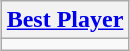<table class=wikitable style="text-align:center; margin:auto">
<tr>
<th><a href='#'>Best Player</a></th>
</tr>
<tr>
<td></td>
</tr>
</table>
